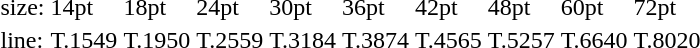<table style="margin-left:40px;">
<tr>
<td>size:</td>
<td>14pt</td>
<td>18pt</td>
<td>24pt</td>
<td>30pt</td>
<td>36pt</td>
<td>42pt</td>
<td>48pt</td>
<td>60pt</td>
<td>72pt</td>
</tr>
<tr>
<td>line:</td>
<td>T.1549</td>
<td>T.1950</td>
<td>T.2559</td>
<td>T.3184</td>
<td>T.3874</td>
<td>T.4565</td>
<td>T.5257</td>
<td>T.6640</td>
<td>T.8020</td>
</tr>
</table>
